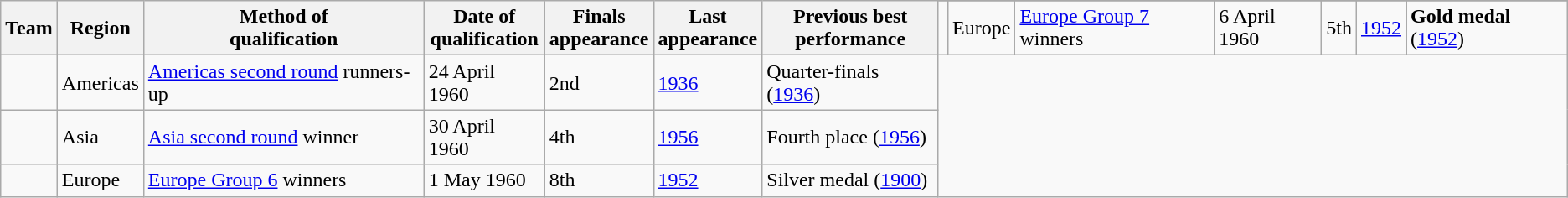<table class="wikitable sortable">
<tr>
<th rowspan=2>Team</th>
<th rowspan=2>Region</th>
<th rowspan=2>Method of<br>qualification</th>
<th rowspan=2>Date of<br>qualification</th>
<th rowspan=2 data-sort-type="number">Finals<br>appearance</th>
<th rowspan=2>Last<br>appearance</th>
<th rowspan=2>Previous best<br>performance</th>
</tr>
<tr>
<td style=white-space:nowrap></td>
<td>Europe</td>
<td><a href='#'>Europe Group 7</a> winners</td>
<td>6 April 1960</td>
<td>5th</td>
<td><a href='#'>1952</a></td>
<td data-sort-value="8"><strong>Gold medal</strong> (<a href='#'>1952</a>)</td>
</tr>
<tr>
<td style=white-space:nowrap></td>
<td>Americas</td>
<td><a href='#'>Americas second round</a> runners-up</td>
<td>24 April 1960</td>
<td>2nd</td>
<td><a href='#'>1936</a></td>
<td data-sort-value="4">Quarter-finals (<a href='#'>1936</a>)</td>
</tr>
<tr>
<td style=white-space:nowrap></td>
<td>Asia</td>
<td><a href='#'>Asia second round</a> winner</td>
<td>30 April 1960</td>
<td>4th</td>
<td><a href='#'>1956</a></td>
<td data-sort-value="5">Fourth place (<a href='#'>1956</a>)</td>
</tr>
<tr>
<td style=white-space:nowrap></td>
<td>Europe</td>
<td><a href='#'>Europe Group 6</a> winners</td>
<td>1 May 1960</td>
<td>8th</td>
<td><a href='#'>1952</a></td>
<td data-sort-value="7">Silver medal (<a href='#'>1900</a>)</td>
</tr>
</table>
